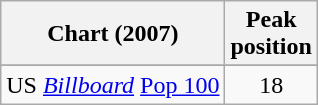<table class="wikitable sortable">
<tr>
<th align="left">Chart (2007)</th>
<th align="center">Peak<br>position</th>
</tr>
<tr>
</tr>
<tr>
</tr>
<tr>
</tr>
<tr>
<td align="left">US <em><a href='#'>Billboard</a></em> <a href='#'>Pop 100</a></td>
<td align="center">18</td>
</tr>
</table>
